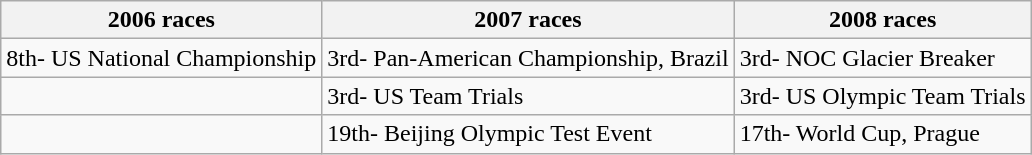<table class="wikitable" border="1">
<tr>
<th>2006 races</th>
<th>2007 races</th>
<th>2008 races</th>
</tr>
<tr>
<td>8th-     US National Championship</td>
<td>3rd-    Pan-American Championship, Brazil</td>
<td>3rd-     NOC Glacier Breaker</td>
</tr>
<tr>
<td></td>
<td>3rd-     US Team Trials</td>
<td>3rd-     US Olympic Team Trials</td>
</tr>
<tr>
<td></td>
<td>19th-  Beijing Olympic Test Event</td>
<td>17th-  World Cup, Prague</td>
</tr>
</table>
